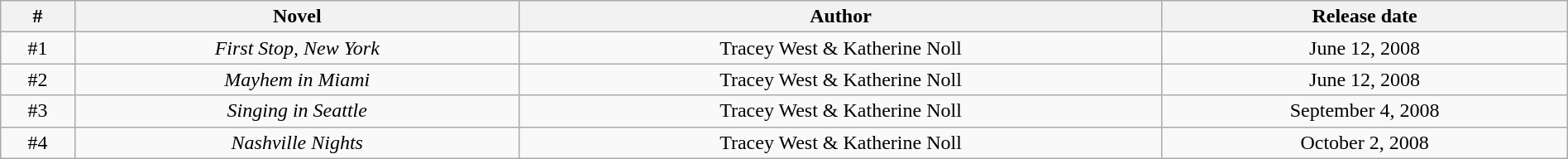<table class="wikitable sortable" width="100%" border="1" style="font-size: 100%; text-align:center">
<tr>
<th>#</th>
<th>Novel</th>
<th>Author</th>
<th>Release date</th>
</tr>
<tr>
<td>#1</td>
<td><em>First Stop, New York</em></td>
<td>Tracey West & Katherine Noll</td>
<td>June 12, 2008</td>
</tr>
<tr>
<td>#2</td>
<td><em>Mayhem in Miami</em></td>
<td>Tracey West & Katherine Noll</td>
<td>June 12, 2008</td>
</tr>
<tr>
<td>#3</td>
<td><em>Singing in Seattle</em></td>
<td>Tracey West & Katherine Noll</td>
<td>September 4, 2008</td>
</tr>
<tr>
<td>#4</td>
<td><em>Nashville Nights</em></td>
<td>Tracey West & Katherine Noll</td>
<td>October 2, 2008</td>
</tr>
</table>
